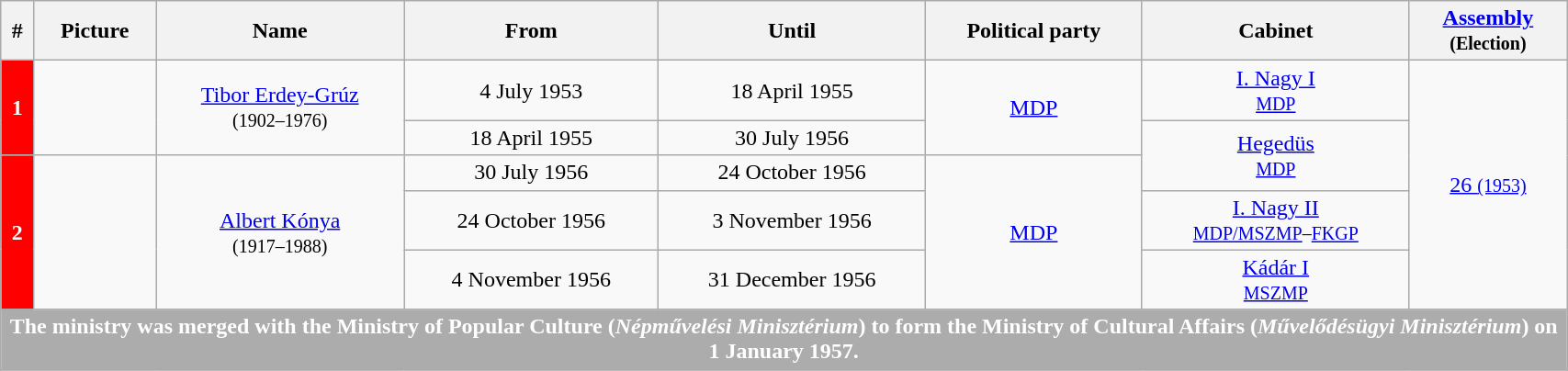<table width=90% class="wikitable" style="text-align:center">
<tr>
<th>#</th>
<th>Picture</th>
<th>Name</th>
<th>From</th>
<th>Until</th>
<th>Political party</th>
<th>Cabinet</th>
<th><a href='#'>Assembly</a><br><small>(Election)</small></th>
</tr>
<tr>
<th rowspan="2" style="background:Red; color:white">1</th>
<td rowspan="2"></td>
<td rowspan="2"><a href='#'>Tibor Erdey-Grúz</a><br><small>(1902–1976)</small></td>
<td>4 July 1953</td>
<td>18 April 1955</td>
<td rowspan="2"><a href='#'>MDP</a></td>
<td><a href='#'>I. Nagy I</a><br><small><a href='#'>MDP</a></small></td>
<td rowspan="5"><a href='#'>26 <small>(1953)</small></a></td>
</tr>
<tr>
<td>18 April 1955</td>
<td>30 July 1956</td>
<td rowspan="2"><a href='#'>Hegedüs</a><br><small><a href='#'>MDP</a></small></td>
</tr>
<tr>
<th rowspan="3" style="background:Red; color:white">2</th>
<td rowspan="3"></td>
<td rowspan="3"><a href='#'>Albert Kónya</a><br><small>(1917–1988)</small></td>
<td>30 July 1956</td>
<td>24 October 1956</td>
<td rowspan="3"><a href='#'>MDP</a></td>
</tr>
<tr>
<td>24 October 1956</td>
<td>3 November 1956</td>
<td><a href='#'>I. Nagy II</a><br><small><a href='#'>MDP/MSZMP</a>–<a href='#'>FKGP</a></small></td>
</tr>
<tr>
<td>4 November 1956</td>
<td>31 December 1956</td>
<td><a href='#'>Kádár I</a><br><small><a href='#'>MSZMP</a></small></td>
</tr>
<tr>
<th colspan="8" style="background-color:#ACACAC; color:white">The ministry was merged with the Ministry of Popular Culture (<em>Népművelési Minisztérium</em>) to form the Ministry of Cultural Affairs (<em>Művelődésügyi Minisztérium</em>) on 1 January 1957.</th>
</tr>
<tr>
</tr>
</table>
